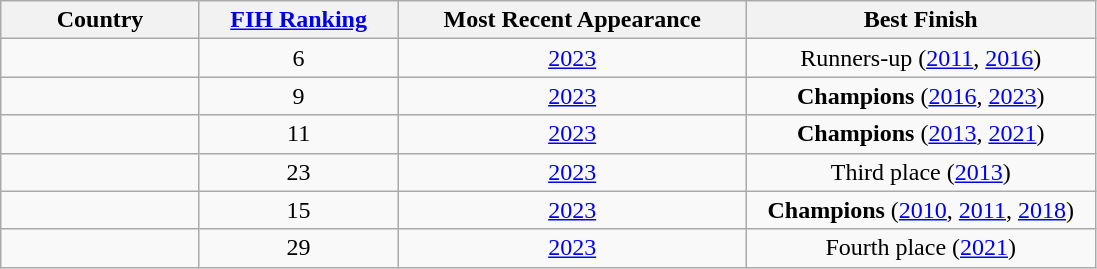<table class="wikitable">
<tr>
<th style="width:125px;">Country</th>
<th style="width:125px;"><a href='#'>FIH Ranking</a></th>
<th style="width:225px;">Most Recent Appearance</th>
<th style="width:225px;">Best Finish</th>
</tr>
<tr style="text-align:center;">
<td style="text-align:left;"></td>
<td>6</td>
<td><a href='#'>2023</a></td>
<td>Runners-up (<a href='#'>2011</a>, <a href='#'>2016</a>)</td>
</tr>
<tr style="text-align:center;">
<td style="text-align:left;"></td>
<td>9</td>
<td><a href='#'>2023</a></td>
<td><strong>Champions</strong> (<a href='#'>2016</a>, <a href='#'>2023</a>)</td>
</tr>
<tr style="text-align:center;">
<td style="text-align:left;"></td>
<td>11</td>
<td><a href='#'>2023</a></td>
<td><strong>Champions</strong> (<a href='#'>2013</a>, <a href='#'>2021</a>)</td>
</tr>
<tr style="text-align:center;">
<td style="text-align:left;"></td>
<td>23</td>
<td><a href='#'>2023</a></td>
<td>Third place (<a href='#'>2013</a>)</td>
</tr>
<tr style="text-align:center;">
<td style="text-align:left;"></td>
<td>15</td>
<td><a href='#'>2023</a></td>
<td><strong>Champions</strong> (<a href='#'>2010</a>, <a href='#'>2011</a>, <a href='#'>2018</a>)</td>
</tr>
<tr style="text-align:center;">
<td style="text-align:left;"></td>
<td>29</td>
<td><a href='#'>2023</a></td>
<td>Fourth place (<a href='#'>2021</a>)</td>
</tr>
</table>
